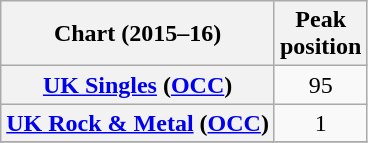<table class="wikitable sortable plainrowheaders" style="text-align:center">
<tr>
<th scope="col">Chart (2015–16)</th>
<th scope="col">Peak<br>position</th>
</tr>
<tr>
<th scope="row"><a href='#'>UK Singles</a> (<a href='#'>OCC</a>)</th>
<td>95</td>
</tr>
<tr>
<th scope="row"><a href='#'>UK Rock & Metal</a> (<a href='#'>OCC</a>)</th>
<td>1</td>
</tr>
<tr>
</tr>
</table>
